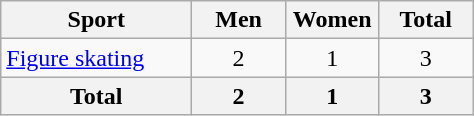<table class="wikitable" style="text-align:center;">
<tr>
<th width=120>Sport</th>
<th width=55>Men</th>
<th width=55>Women</th>
<th width=55>Total</th>
</tr>
<tr>
<td align=left><a href='#'>Figure skating</a></td>
<td>2</td>
<td>1</td>
<td>3</td>
</tr>
<tr>
<th>Total</th>
<th>2</th>
<th>1</th>
<th>3</th>
</tr>
</table>
